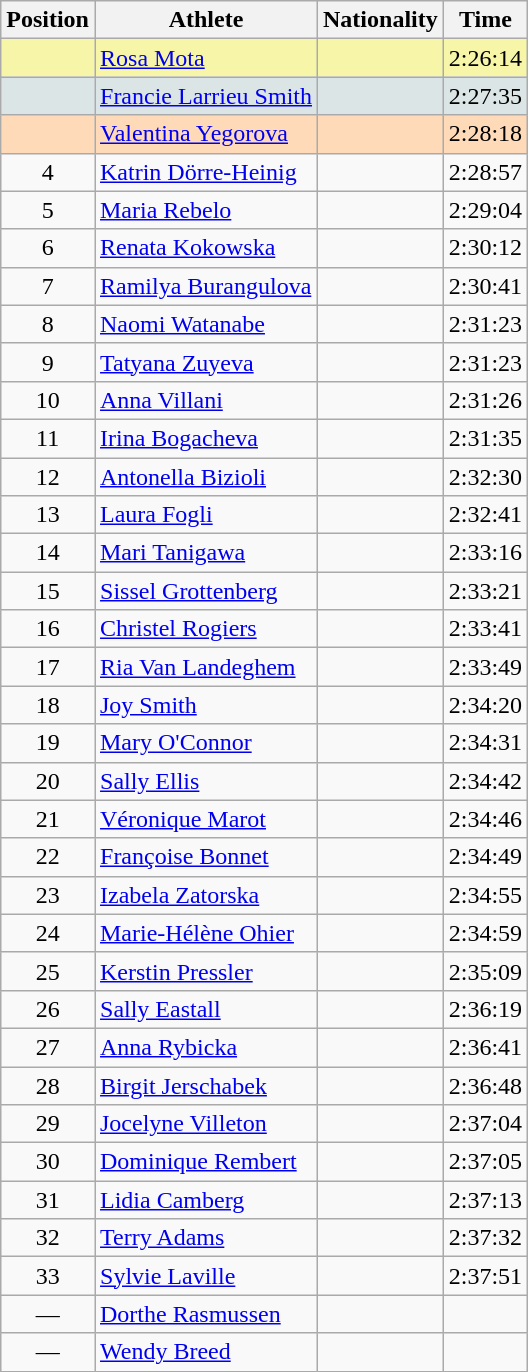<table class="wikitable sortable">
<tr>
<th>Position</th>
<th>Athlete</th>
<th>Nationality</th>
<th>Time</th>
</tr>
<tr bgcolor="#F7F6A8">
<td align=center></td>
<td><a href='#'>Rosa Mota</a></td>
<td></td>
<td>2:26:14</td>
</tr>
<tr bgcolor="#DCE5E5">
<td align=center></td>
<td><a href='#'>Francie Larrieu Smith</a></td>
<td></td>
<td>2:27:35</td>
</tr>
<tr bgcolor="#FFDAB9">
<td align=center></td>
<td><a href='#'>Valentina Yegorova</a></td>
<td></td>
<td>2:28:18</td>
</tr>
<tr>
<td align=center>4</td>
<td><a href='#'>Katrin Dörre-Heinig</a></td>
<td></td>
<td>2:28:57</td>
</tr>
<tr>
<td align=center>5</td>
<td><a href='#'>Maria Rebelo</a></td>
<td></td>
<td>2:29:04</td>
</tr>
<tr>
<td align=center>6</td>
<td><a href='#'>Renata Kokowska</a></td>
<td></td>
<td>2:30:12</td>
</tr>
<tr>
<td align=center>7</td>
<td><a href='#'>Ramilya Burangulova</a></td>
<td></td>
<td>2:30:41</td>
</tr>
<tr>
<td align=center>8</td>
<td><a href='#'>Naomi Watanabe</a></td>
<td></td>
<td>2:31:23</td>
</tr>
<tr>
<td align=center>9</td>
<td><a href='#'>Tatyana Zuyeva</a></td>
<td></td>
<td>2:31:23</td>
</tr>
<tr>
<td align=center>10</td>
<td><a href='#'>Anna Villani</a></td>
<td></td>
<td>2:31:26</td>
</tr>
<tr>
<td align=center>11</td>
<td><a href='#'>Irina Bogacheva</a></td>
<td></td>
<td>2:31:35</td>
</tr>
<tr>
<td align=center>12</td>
<td><a href='#'>Antonella Bizioli</a></td>
<td></td>
<td>2:32:30</td>
</tr>
<tr>
<td align=center>13</td>
<td><a href='#'>Laura Fogli</a></td>
<td></td>
<td>2:32:41</td>
</tr>
<tr>
<td align=center>14</td>
<td><a href='#'>Mari Tanigawa</a></td>
<td></td>
<td>2:33:16</td>
</tr>
<tr>
<td align=center>15</td>
<td><a href='#'>Sissel Grottenberg</a></td>
<td></td>
<td>2:33:21</td>
</tr>
<tr>
<td align=center>16</td>
<td><a href='#'>Christel Rogiers</a></td>
<td></td>
<td>2:33:41</td>
</tr>
<tr>
<td align=center>17</td>
<td><a href='#'>Ria Van Landeghem</a></td>
<td></td>
<td>2:33:49</td>
</tr>
<tr>
<td align=center>18</td>
<td><a href='#'>Joy Smith</a></td>
<td></td>
<td>2:34:20</td>
</tr>
<tr>
<td align=center>19</td>
<td><a href='#'>Mary O'Connor</a></td>
<td></td>
<td>2:34:31</td>
</tr>
<tr>
<td align=center>20</td>
<td><a href='#'>Sally Ellis</a></td>
<td></td>
<td>2:34:42</td>
</tr>
<tr>
<td align=center>21</td>
<td><a href='#'>Véronique Marot</a></td>
<td></td>
<td>2:34:46</td>
</tr>
<tr>
<td align=center>22</td>
<td><a href='#'>Françoise Bonnet</a></td>
<td></td>
<td>2:34:49</td>
</tr>
<tr>
<td align=center>23</td>
<td><a href='#'>Izabela Zatorska</a></td>
<td></td>
<td>2:34:55</td>
</tr>
<tr>
<td align=center>24</td>
<td><a href='#'>Marie-Hélène Ohier</a></td>
<td></td>
<td>2:34:59</td>
</tr>
<tr>
<td align=center>25</td>
<td><a href='#'>Kerstin Pressler</a></td>
<td></td>
<td>2:35:09</td>
</tr>
<tr>
<td align=center>26</td>
<td><a href='#'>Sally Eastall</a></td>
<td></td>
<td>2:36:19</td>
</tr>
<tr>
<td align=center>27</td>
<td><a href='#'>Anna Rybicka</a></td>
<td></td>
<td>2:36:41</td>
</tr>
<tr>
<td align=center>28</td>
<td><a href='#'>Birgit Jerschabek</a></td>
<td></td>
<td>2:36:48</td>
</tr>
<tr>
<td align=center>29</td>
<td><a href='#'>Jocelyne Villeton</a></td>
<td></td>
<td>2:37:04</td>
</tr>
<tr>
<td align=center>30</td>
<td><a href='#'>Dominique Rembert</a></td>
<td></td>
<td>2:37:05</td>
</tr>
<tr>
<td align=center>31</td>
<td><a href='#'>Lidia Camberg</a></td>
<td></td>
<td>2:37:13</td>
</tr>
<tr>
<td align=center>32</td>
<td><a href='#'>Terry Adams</a></td>
<td></td>
<td>2:37:32</td>
</tr>
<tr>
<td align=center>33</td>
<td><a href='#'>Sylvie Laville</a></td>
<td></td>
<td>2:37:51</td>
</tr>
<tr>
<td align=center>—</td>
<td><a href='#'>Dorthe Rasmussen</a></td>
<td></td>
<td></td>
</tr>
<tr>
<td align=center>—</td>
<td><a href='#'>Wendy Breed</a></td>
<td></td>
<td></td>
</tr>
</table>
